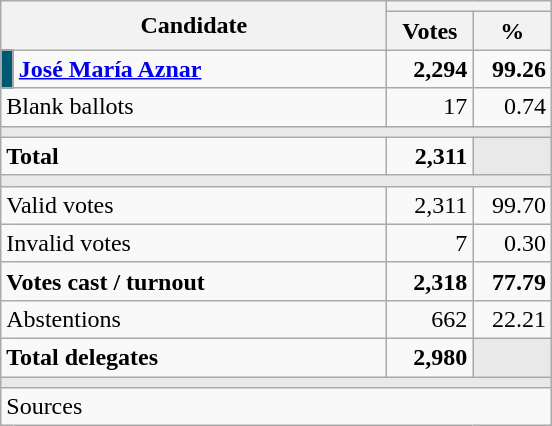<table class="wikitable" style="text-align:right;">
<tr>
<th rowspan="2" colspan="2" width="250">Candidate</th>
<th colspan="2"></th>
</tr>
<tr>
<th width="50">Votes</th>
<th width="45">%</th>
</tr>
<tr>
<td width="1" style="color:inherit;background:#005973"></td>
<td align="left"><strong><a href='#'>José María Aznar</a></strong></td>
<td><strong>2,294</strong></td>
<td><strong>99.26</strong></td>
</tr>
<tr>
<td align="left" colspan="2">Blank ballots</td>
<td>17</td>
<td>0.74</td>
</tr>
<tr>
<td colspan="4" bgcolor="#E9E9E9"></td>
</tr>
<tr style="font-weight:bold;">
<td align="left" colspan="2">Total</td>
<td>2,311</td>
<td bgcolor="#E9E9E9"></td>
</tr>
<tr>
<td colspan="4" bgcolor="#E9E9E9"></td>
</tr>
<tr>
<td align="left" colspan="2">Valid votes</td>
<td>2,311</td>
<td>99.70</td>
</tr>
<tr>
<td align="left" colspan="2">Invalid votes</td>
<td>7</td>
<td>0.30</td>
</tr>
<tr style="font-weight:bold;">
<td align="left" colspan="2">Votes cast / turnout</td>
<td>2,318</td>
<td>77.79</td>
</tr>
<tr>
<td align="left" colspan="2">Abstentions</td>
<td>662</td>
<td>22.21</td>
</tr>
<tr style="font-weight:bold;">
<td align="left" colspan="2">Total delegates</td>
<td>2,980</td>
<td bgcolor="#E9E9E9"></td>
</tr>
<tr>
<td colspan="4" bgcolor="#E9E9E9"></td>
</tr>
<tr>
<td align="left" colspan="4">Sources</td>
</tr>
</table>
